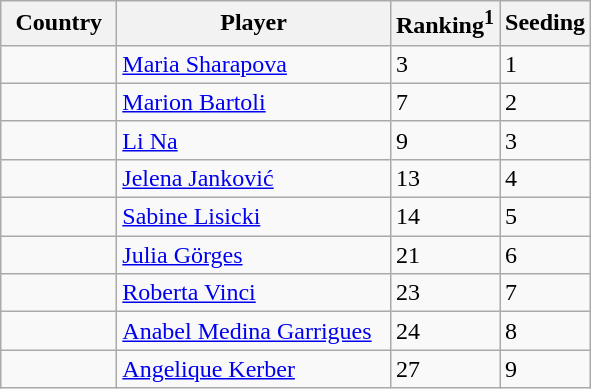<table class="sortable wikitable">
<tr>
<th width="70">Country</th>
<th width="175">Player</th>
<th>Ranking<sup>1</sup></th>
<th>Seeding</th>
</tr>
<tr>
<td></td>
<td><a href='#'>Maria Sharapova</a></td>
<td>3</td>
<td>1</td>
</tr>
<tr>
<td></td>
<td><a href='#'>Marion Bartoli</a></td>
<td>7</td>
<td>2</td>
</tr>
<tr>
<td></td>
<td><a href='#'>Li Na</a></td>
<td>9</td>
<td>3</td>
</tr>
<tr>
<td></td>
<td><span><a href='#'>Jelena Janković</a></span></td>
<td>13</td>
<td>4</td>
</tr>
<tr>
<td></td>
<td><span><a href='#'>Sabine Lisicki</a></span></td>
<td>14</td>
<td>5</td>
</tr>
<tr>
<td></td>
<td><a href='#'>Julia Görges</a></td>
<td>21</td>
<td>6</td>
</tr>
<tr>
<td></td>
<td><a href='#'>Roberta Vinci</a></td>
<td>23</td>
<td>7</td>
</tr>
<tr>
<td></td>
<td><a href='#'>Anabel Medina Garrigues</a></td>
<td>24</td>
<td>8</td>
</tr>
<tr>
<td></td>
<td><a href='#'>Angelique Kerber</a></td>
<td>27</td>
<td>9</td>
</tr>
</table>
